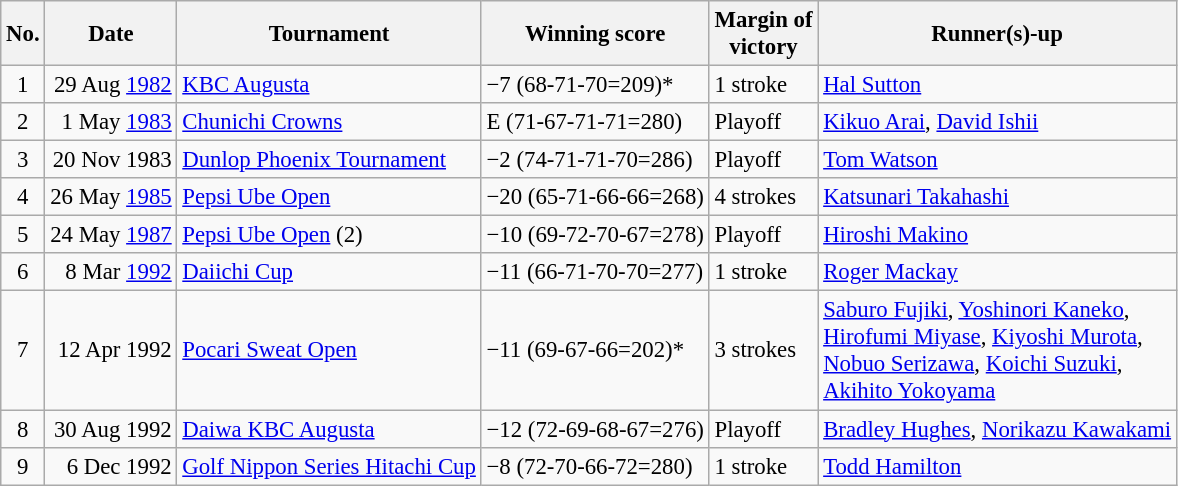<table class="wikitable" style="font-size:95%;">
<tr>
<th>No.</th>
<th>Date</th>
<th>Tournament</th>
<th>Winning score</th>
<th>Margin of<br>victory</th>
<th>Runner(s)-up</th>
</tr>
<tr>
<td align=center>1</td>
<td align=right>29 Aug <a href='#'>1982</a></td>
<td><a href='#'>KBC Augusta</a></td>
<td>−7 (68-71-70=209)*</td>
<td>1 stroke</td>
<td> <a href='#'>Hal Sutton</a></td>
</tr>
<tr>
<td align=center>2</td>
<td align=right>1 May <a href='#'>1983</a></td>
<td><a href='#'>Chunichi Crowns</a></td>
<td>E (71-67-71-71=280)</td>
<td>Playoff</td>
<td> <a href='#'>Kikuo Arai</a>,  <a href='#'>David Ishii</a></td>
</tr>
<tr>
<td align=center>3</td>
<td align=right>20 Nov 1983</td>
<td><a href='#'>Dunlop Phoenix Tournament</a></td>
<td>−2 (74-71-71-70=286)</td>
<td>Playoff</td>
<td> <a href='#'>Tom Watson</a></td>
</tr>
<tr>
<td align=center>4</td>
<td align=right>26 May <a href='#'>1985</a></td>
<td><a href='#'>Pepsi Ube Open</a></td>
<td>−20 (65-71-66-66=268)</td>
<td>4 strokes</td>
<td> <a href='#'>Katsunari Takahashi</a></td>
</tr>
<tr>
<td align=center>5</td>
<td align=right>24 May <a href='#'>1987</a></td>
<td><a href='#'>Pepsi Ube Open</a> (2)</td>
<td>−10 (69-72-70-67=278)</td>
<td>Playoff</td>
<td> <a href='#'>Hiroshi Makino</a></td>
</tr>
<tr>
<td align=center>6</td>
<td align=right>8 Mar <a href='#'>1992</a></td>
<td><a href='#'>Daiichi Cup</a></td>
<td>−11 (66-71-70-70=277)</td>
<td>1 stroke</td>
<td> <a href='#'>Roger Mackay</a></td>
</tr>
<tr>
<td align=center>7</td>
<td align=right>12 Apr 1992</td>
<td><a href='#'>Pocari Sweat Open</a></td>
<td>−11 (69-67-66=202)*</td>
<td>3 strokes</td>
<td> <a href='#'>Saburo Fujiki</a>,  <a href='#'>Yoshinori Kaneko</a>,<br> <a href='#'>Hirofumi Miyase</a>,  <a href='#'>Kiyoshi Murota</a>,<br> <a href='#'>Nobuo Serizawa</a>,  <a href='#'>Koichi Suzuki</a>,<br> <a href='#'>Akihito Yokoyama</a></td>
</tr>
<tr>
<td align=center>8</td>
<td align=right>30 Aug 1992</td>
<td><a href='#'>Daiwa KBC Augusta</a></td>
<td>−12 (72-69-68-67=276)</td>
<td>Playoff</td>
<td> <a href='#'>Bradley Hughes</a>,  <a href='#'>Norikazu Kawakami</a></td>
</tr>
<tr>
<td align=center>9</td>
<td align=right>6 Dec 1992</td>
<td><a href='#'>Golf Nippon Series Hitachi Cup</a></td>
<td>−8 (72-70-66-72=280)</td>
<td>1 stroke</td>
<td> <a href='#'>Todd Hamilton</a></td>
</tr>
</table>
